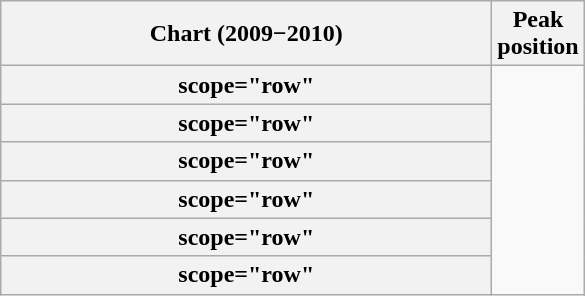<table class="wikitable plainrowheaders sortable" style="text-align:center;">
<tr>
<th scope="col" style="width:20em;">Chart (2009−2010)</th>
<th scope="col">Peak<br>position</th>
</tr>
<tr>
<th>scope="row" </th>
</tr>
<tr>
<th>scope="row" </th>
</tr>
<tr>
<th>scope="row" </th>
</tr>
<tr>
<th>scope="row" </th>
</tr>
<tr>
<th>scope="row" </th>
</tr>
<tr>
<th>scope="row" </th>
</tr>
</table>
